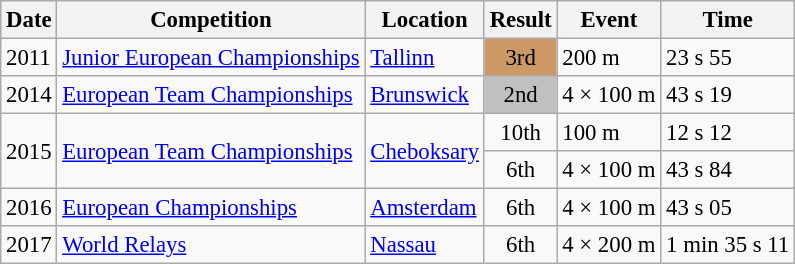<table class="wikitable" style="border-collapse: collapse; font-size: 95%; margin-bottom: 10px;">
<tr>
<th scope="col">Date</th>
<th scope="col">Competition</th>
<th scope="col">Location</th>
<th scope="col">Result</th>
<th scope="col">Event</th>
<th scope="col">Time</th>
</tr>
<tr>
<td>2011</td>
<td><a href='#'>Junior European Championships</a></td>
<td><a href='#'>Tallinn</a></td>
<td align="center" bgcolor="cc9966">3rd</td>
<td>200 m</td>
<td>23 s 55</td>
</tr>
<tr>
<td>2014</td>
<td><a href='#'>European Team Championships</a></td>
<td><a href='#'>Brunswick</a></td>
<td align="center" bgcolor="silver">2nd</td>
<td>4 × 100 m</td>
<td>43 s 19</td>
</tr>
<tr>
<td rowspan="2">2015</td>
<td rowspan="2"><a href='#'>European Team Championships</a></td>
<td rowspan="2"><a href='#'>Cheboksary</a></td>
<td align="center">10th</td>
<td>100 m</td>
<td>12 s 12</td>
</tr>
<tr>
<td align="center">6th</td>
<td>4 × 100 m</td>
<td>43 s 84</td>
</tr>
<tr>
<td>2016</td>
<td><a href='#'>European Championships</a></td>
<td><a href='#'>Amsterdam</a></td>
<td align="center">6th</td>
<td>4 × 100 m</td>
<td>43 s 05</td>
</tr>
<tr>
<td>2017</td>
<td><a href='#'>World Relays</a></td>
<td><a href='#'>Nassau</a></td>
<td align="center">6th</td>
<td>4 × 200 m</td>
<td>1 min 35 s 11</td>
</tr>
</table>
